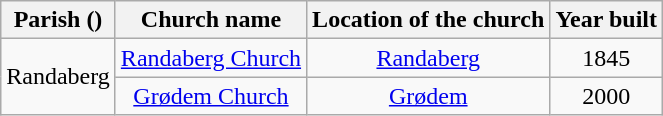<table class="wikitable" style="text-align:center">
<tr>
<th>Parish ()</th>
<th>Church name</th>
<th>Location of the church</th>
<th>Year built</th>
</tr>
<tr>
<td rowspan="2">Randaberg</td>
<td><a href='#'>Randaberg Church</a></td>
<td><a href='#'>Randaberg</a></td>
<td>1845</td>
</tr>
<tr>
<td><a href='#'>Grødem Church</a></td>
<td><a href='#'>Grødem</a></td>
<td>2000</td>
</tr>
</table>
